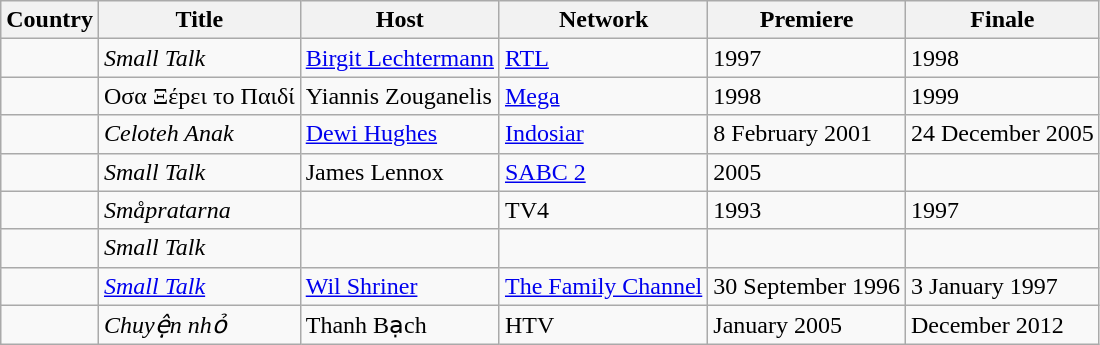<table class="wikitable">
<tr>
<th>Country</th>
<th>Title</th>
<th>Host</th>
<th>Network</th>
<th>Premiere</th>
<th>Finale</th>
</tr>
<tr>
<td></td>
<td><em>Small Talk</em></td>
<td><a href='#'>Birgit Lechtermann</a></td>
<td><a href='#'>RTL</a></td>
<td>1997</td>
<td>1998</td>
</tr>
<tr>
<td></td>
<td>Oσα Ξέpει τo Παιδί</td>
<td>Yiannis Zouganelis</td>
<td><a href='#'>Mega</a></td>
<td>1998</td>
<td>1999</td>
</tr>
<tr>
<td></td>
<td><em>Celoteh Anak</em></td>
<td><a href='#'>Dewi Hughes</a></td>
<td><a href='#'>Indosiar</a></td>
<td>8 February 2001</td>
<td>24 December 2005</td>
</tr>
<tr>
<td></td>
<td><em>Small Talk</em></td>
<td>James Lennox</td>
<td><a href='#'>SABC 2</a></td>
<td>2005</td>
<td></td>
</tr>
<tr>
<td></td>
<td><em>Småpratarna</em></td>
<td></td>
<td>TV4</td>
<td>1993</td>
<td>1997</td>
</tr>
<tr>
<td></td>
<td><em>Small Talk</em></td>
<td></td>
<td></td>
<td></td>
</tr>
<tr>
<td></td>
<td><em><a href='#'>Small Talk</a></em></td>
<td><a href='#'>Wil Shriner</a></td>
<td><a href='#'>The Family Channel</a></td>
<td>30 September 1996</td>
<td>3 January 1997</td>
</tr>
<tr>
<td></td>
<td><em>Chuyện nhỏ</em></td>
<td>Thanh Bạch</td>
<td>HTV</td>
<td>January 2005</td>
<td>December 2012</td>
</tr>
</table>
